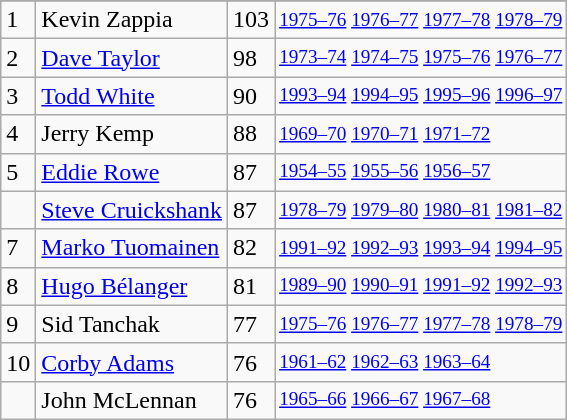<table class="wikitable">
<tr>
</tr>
<tr>
<td>1</td>
<td>Kevin Zappia</td>
<td>103</td>
<td style="font-size:80%;"><a href='#'>1975–76</a> <a href='#'>1976–77</a> <a href='#'>1977–78</a> <a href='#'>1978–79</a></td>
</tr>
<tr>
<td>2</td>
<td><a href='#'>Dave Taylor</a></td>
<td>98</td>
<td style="font-size:80%;"><a href='#'>1973–74</a> <a href='#'>1974–75</a> <a href='#'>1975–76</a> <a href='#'>1976–77</a></td>
</tr>
<tr>
<td>3</td>
<td><a href='#'>Todd White</a></td>
<td>90</td>
<td style="font-size:80%;"><a href='#'>1993–94</a> <a href='#'>1994–95</a> <a href='#'>1995–96</a> <a href='#'>1996–97</a></td>
</tr>
<tr>
<td>4</td>
<td>Jerry Kemp</td>
<td>88</td>
<td style="font-size:80%;"><a href='#'>1969–70</a> <a href='#'>1970–71</a> <a href='#'>1971–72</a></td>
</tr>
<tr>
<td>5</td>
<td><a href='#'>Eddie Rowe</a></td>
<td>87</td>
<td style="font-size:80%;"><a href='#'>1954–55</a> <a href='#'>1955–56</a> <a href='#'>1956–57</a></td>
</tr>
<tr>
<td></td>
<td><a href='#'>Steve Cruickshank</a></td>
<td>87</td>
<td style="font-size:80%;"><a href='#'>1978–79</a> <a href='#'>1979–80</a> <a href='#'>1980–81</a> <a href='#'>1981–82</a></td>
</tr>
<tr>
<td>7</td>
<td><a href='#'>Marko Tuomainen</a></td>
<td>82</td>
<td style="font-size:80%;"><a href='#'>1991–92</a> <a href='#'>1992–93</a> <a href='#'>1993–94</a> <a href='#'>1994–95</a></td>
</tr>
<tr>
<td>8</td>
<td><a href='#'>Hugo Bélanger</a></td>
<td>81</td>
<td style="font-size:80%;"><a href='#'>1989–90</a> <a href='#'>1990–91</a> <a href='#'>1991–92</a> <a href='#'>1992–93</a></td>
</tr>
<tr>
<td>9</td>
<td>Sid Tanchak</td>
<td>77</td>
<td style="font-size:80%;"><a href='#'>1975–76</a> <a href='#'>1976–77</a> <a href='#'>1977–78</a> <a href='#'>1978–79</a></td>
</tr>
<tr>
<td>10</td>
<td><a href='#'>Corby Adams</a></td>
<td>76</td>
<td style="font-size:80%;"><a href='#'>1961–62</a> <a href='#'>1962–63</a> <a href='#'>1963–64</a></td>
</tr>
<tr>
<td></td>
<td>John McLennan</td>
<td>76</td>
<td style="font-size:80%;"><a href='#'>1965–66</a> <a href='#'>1966–67</a> <a href='#'>1967–68</a></td>
</tr>
</table>
